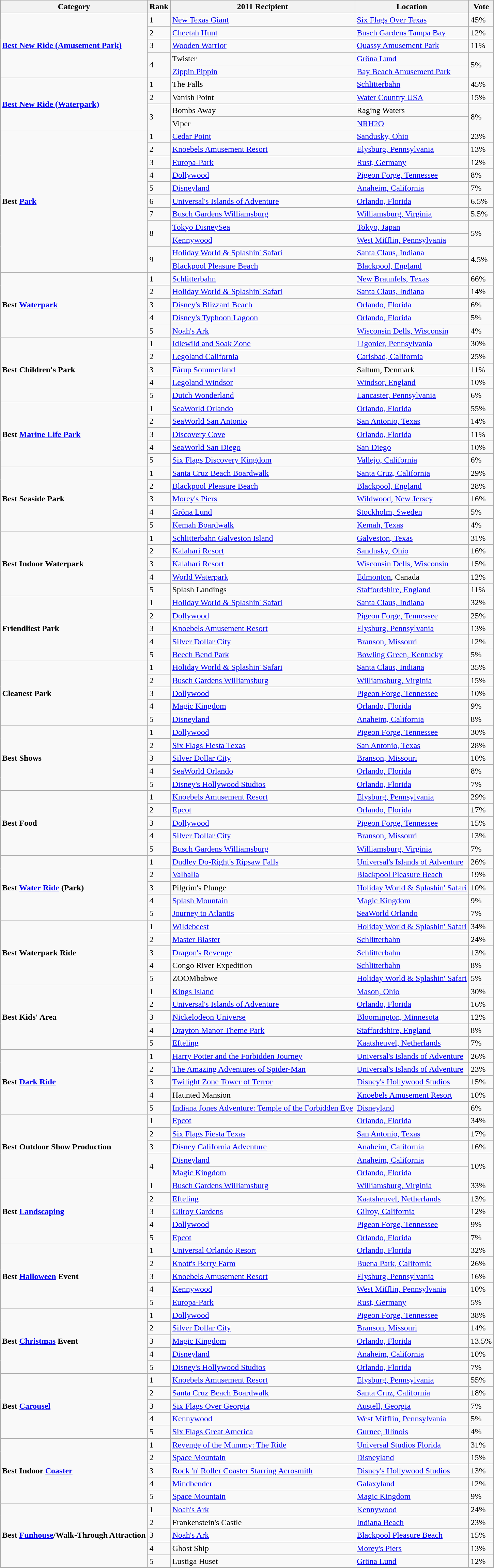<table class= "wikitable sortable" style="margin:1em auto;">
<tr>
<th>Category</th>
<th>Rank</th>
<th>2011 Recipient</th>
<th>Location</th>
<th>Vote</th>
</tr>
<tr>
<td rowspan="5"><strong><a href='#'>Best New Ride (Amusement Park)</a></strong></td>
<td>1</td>
<td><a href='#'>New Texas Giant</a></td>
<td><a href='#'>Six Flags Over Texas</a></td>
<td>45%</td>
</tr>
<tr>
<td>2</td>
<td><a href='#'>Cheetah Hunt</a></td>
<td><a href='#'>Busch Gardens Tampa Bay</a></td>
<td>12%</td>
</tr>
<tr>
<td>3</td>
<td><a href='#'>Wooden Warrior</a></td>
<td><a href='#'>Quassy Amusement Park</a></td>
<td>11%</td>
</tr>
<tr>
<td rowspan="2">4</td>
<td>Twister</td>
<td><a href='#'>Gröna Lund</a></td>
<td rowspan="2">5%</td>
</tr>
<tr>
<td><a href='#'>Zippin Pippin</a></td>
<td><a href='#'>Bay Beach Amusement Park</a></td>
</tr>
<tr>
<td rowspan="4"><strong><a href='#'>Best New Ride (Waterpark)</a></strong></td>
<td>1</td>
<td>The Falls</td>
<td><a href='#'>Schlitterbahn</a></td>
<td>45%</td>
</tr>
<tr>
<td>2</td>
<td>Vanish Point</td>
<td><a href='#'>Water Country USA</a></td>
<td>15%</td>
</tr>
<tr>
<td rowspan="2">3</td>
<td>Bombs Away</td>
<td>Raging Waters</td>
<td rowspan="2">8%</td>
</tr>
<tr>
<td>Viper</td>
<td><a href='#'>NRH2O</a></td>
</tr>
<tr>
<td rowspan="11"><strong>Best <a href='#'>Park</a></strong></td>
<td>1</td>
<td><a href='#'>Cedar Point</a></td>
<td><a href='#'>Sandusky, Ohio</a></td>
<td>23%</td>
</tr>
<tr>
<td>2</td>
<td><a href='#'>Knoebels Amusement Resort</a></td>
<td><a href='#'>Elysburg, Pennsylvania</a></td>
<td>13%</td>
</tr>
<tr>
<td>3</td>
<td><a href='#'>Europa-Park</a></td>
<td><a href='#'>Rust, Germany</a></td>
<td>12%</td>
</tr>
<tr>
<td>4</td>
<td><a href='#'>Dollywood</a></td>
<td><a href='#'>Pigeon Forge, Tennessee</a></td>
<td>8%</td>
</tr>
<tr>
<td>5</td>
<td><a href='#'>Disneyland</a></td>
<td><a href='#'>Anaheim, California</a></td>
<td>7%</td>
</tr>
<tr>
<td>6</td>
<td><a href='#'>Universal's Islands of Adventure</a></td>
<td><a href='#'>Orlando, Florida</a></td>
<td>6.5%</td>
</tr>
<tr>
<td>7</td>
<td><a href='#'>Busch Gardens Williamsburg</a></td>
<td><a href='#'>Williamsburg, Virginia</a></td>
<td>5.5%</td>
</tr>
<tr>
<td rowspan="2">8</td>
<td><a href='#'>Tokyo DisneySea</a></td>
<td><a href='#'>Tokyo, Japan</a></td>
<td rowspan="2">5%</td>
</tr>
<tr>
<td><a href='#'>Kennywood</a></td>
<td><a href='#'>West Mifflin, Pennsylvania</a></td>
</tr>
<tr>
<td rowspan="2">9</td>
<td><a href='#'>Holiday World & Splashin' Safari</a></td>
<td><a href='#'>Santa Claus, Indiana</a></td>
<td rowspan="2">4.5%</td>
</tr>
<tr>
<td><a href='#'>Blackpool Pleasure Beach</a></td>
<td><a href='#'>Blackpool, England</a></td>
</tr>
<tr>
<td rowspan="5"><strong>Best <a href='#'>Waterpark</a></strong></td>
<td>1</td>
<td><a href='#'>Schlitterbahn</a></td>
<td><a href='#'>New Braunfels, Texas</a></td>
<td>66%</td>
</tr>
<tr>
<td>2</td>
<td><a href='#'>Holiday World & Splashin' Safari</a></td>
<td><a href='#'>Santa Claus, Indiana</a></td>
<td>14%</td>
</tr>
<tr>
<td>3</td>
<td><a href='#'>Disney's Blizzard Beach</a></td>
<td><a href='#'>Orlando, Florida</a></td>
<td>6%</td>
</tr>
<tr>
<td>4</td>
<td><a href='#'>Disney's Typhoon Lagoon</a></td>
<td><a href='#'>Orlando, Florida</a></td>
<td>5%</td>
</tr>
<tr>
<td>5</td>
<td><a href='#'>Noah's Ark</a></td>
<td><a href='#'>Wisconsin Dells, Wisconsin</a></td>
<td>4%</td>
</tr>
<tr>
<td rowspan="5"><strong>Best Children's Park</strong></td>
<td>1</td>
<td><a href='#'>Idlewild and Soak Zone</a></td>
<td><a href='#'>Ligonier, Pennsylvania</a></td>
<td>30%</td>
</tr>
<tr>
<td>2</td>
<td><a href='#'>Legoland California</a></td>
<td><a href='#'>Carlsbad, California</a></td>
<td>25%</td>
</tr>
<tr>
<td>3</td>
<td><a href='#'>Fårup Sommerland</a></td>
<td>Saltum, Denmark</td>
<td>11%</td>
</tr>
<tr>
<td>4</td>
<td><a href='#'>Legoland Windsor</a></td>
<td><a href='#'>Windsor, England</a></td>
<td>10%</td>
</tr>
<tr>
<td>5</td>
<td><a href='#'>Dutch Wonderland</a></td>
<td><a href='#'>Lancaster, Pennsylvania</a></td>
<td>6%</td>
</tr>
<tr>
<td rowspan="5"><strong>Best <a href='#'>Marine Life Park</a></strong></td>
<td>1</td>
<td><a href='#'>SeaWorld Orlando</a></td>
<td><a href='#'>Orlando, Florida</a></td>
<td>55%</td>
</tr>
<tr>
<td>2</td>
<td><a href='#'>SeaWorld San Antonio</a></td>
<td><a href='#'>San Antonio, Texas</a></td>
<td>14%</td>
</tr>
<tr>
<td>3</td>
<td><a href='#'>Discovery Cove</a></td>
<td><a href='#'>Orlando, Florida</a></td>
<td>11%</td>
</tr>
<tr>
<td>4</td>
<td><a href='#'>SeaWorld San Diego</a></td>
<td><a href='#'>San Diego</a></td>
<td>10%</td>
</tr>
<tr>
<td>5</td>
<td><a href='#'>Six Flags Discovery Kingdom</a></td>
<td><a href='#'>Vallejo, California</a></td>
<td>6%</td>
</tr>
<tr>
<td rowspan="5"><strong>Best Seaside Park</strong></td>
<td>1</td>
<td><a href='#'>Santa Cruz Beach Boardwalk</a></td>
<td><a href='#'>Santa Cruz, California</a></td>
<td>29%</td>
</tr>
<tr>
<td>2</td>
<td><a href='#'>Blackpool Pleasure Beach</a></td>
<td><a href='#'>Blackpool, England</a></td>
<td>28%</td>
</tr>
<tr>
<td>3</td>
<td><a href='#'>Morey's Piers</a></td>
<td><a href='#'>Wildwood, New Jersey</a></td>
<td>16%</td>
</tr>
<tr>
<td>4</td>
<td><a href='#'>Gröna Lund</a></td>
<td><a href='#'>Stockholm, Sweden</a></td>
<td>5%</td>
</tr>
<tr>
<td>5</td>
<td><a href='#'>Kemah Boardwalk</a></td>
<td><a href='#'>Kemah, Texas</a></td>
<td>4%</td>
</tr>
<tr>
<td rowspan="5"><strong>Best Indoor Waterpark</strong></td>
<td>1</td>
<td><a href='#'>Schlitterbahn Galveston Island</a></td>
<td><a href='#'>Galveston, Texas</a></td>
<td>31%</td>
</tr>
<tr>
<td>2</td>
<td><a href='#'>Kalahari Resort</a></td>
<td><a href='#'>Sandusky, Ohio</a></td>
<td>16%</td>
</tr>
<tr>
<td>3</td>
<td><a href='#'>Kalahari Resort</a></td>
<td><a href='#'>Wisconsin Dells, Wisconsin</a></td>
<td>15%</td>
</tr>
<tr>
<td>4</td>
<td><a href='#'>World Waterpark</a></td>
<td><a href='#'>Edmonton</a>, Canada</td>
<td>12%</td>
</tr>
<tr>
<td>5</td>
<td>Splash Landings</td>
<td><a href='#'>Staffordshire, England</a></td>
<td>11%</td>
</tr>
<tr>
<td rowspan="5"><strong>Friendliest Park</strong></td>
<td>1</td>
<td><a href='#'>Holiday World & Splashin' Safari</a></td>
<td><a href='#'>Santa Claus, Indiana</a></td>
<td>32%</td>
</tr>
<tr>
<td>2</td>
<td><a href='#'>Dollywood</a></td>
<td><a href='#'>Pigeon Forge, Tennessee</a></td>
<td>25%</td>
</tr>
<tr>
<td>3</td>
<td><a href='#'>Knoebels Amusement Resort</a></td>
<td><a href='#'>Elysburg, Pennsylvania</a></td>
<td>13%</td>
</tr>
<tr>
<td>4</td>
<td><a href='#'>Silver Dollar City</a></td>
<td><a href='#'>Branson, Missouri</a></td>
<td>12%</td>
</tr>
<tr>
<td>5</td>
<td><a href='#'>Beech Bend Park</a></td>
<td><a href='#'>Bowling Green, Kentucky</a></td>
<td>5%</td>
</tr>
<tr>
<td rowspan="5"><strong>Cleanest Park</strong></td>
<td>1</td>
<td><a href='#'>Holiday World & Splashin' Safari</a></td>
<td><a href='#'>Santa Claus, Indiana</a></td>
<td>35%</td>
</tr>
<tr>
<td>2</td>
<td><a href='#'>Busch Gardens Williamsburg</a></td>
<td><a href='#'>Williamsburg, Virginia</a></td>
<td>15%</td>
</tr>
<tr>
<td>3</td>
<td><a href='#'>Dollywood</a></td>
<td><a href='#'>Pigeon Forge, Tennessee</a></td>
<td>10%</td>
</tr>
<tr>
<td>4</td>
<td><a href='#'>Magic Kingdom</a></td>
<td><a href='#'>Orlando, Florida</a></td>
<td>9%</td>
</tr>
<tr>
<td>5</td>
<td><a href='#'>Disneyland</a></td>
<td><a href='#'>Anaheim, California</a></td>
<td>8%</td>
</tr>
<tr>
<td rowspan="5"><strong>Best Shows</strong></td>
<td>1</td>
<td><a href='#'>Dollywood</a></td>
<td><a href='#'>Pigeon Forge, Tennessee</a></td>
<td>30%</td>
</tr>
<tr>
<td>2</td>
<td><a href='#'>Six Flags Fiesta Texas</a></td>
<td><a href='#'>San Antonio, Texas</a></td>
<td>28%</td>
</tr>
<tr>
<td>3</td>
<td><a href='#'>Silver Dollar City</a></td>
<td><a href='#'>Branson, Missouri</a></td>
<td>10%</td>
</tr>
<tr>
<td>4</td>
<td><a href='#'>SeaWorld Orlando</a></td>
<td><a href='#'>Orlando, Florida</a></td>
<td>8%</td>
</tr>
<tr>
<td>5</td>
<td><a href='#'>Disney's Hollywood Studios</a></td>
<td><a href='#'>Orlando, Florida</a></td>
<td>7%</td>
</tr>
<tr>
<td rowspan="5"><strong>Best Food</strong></td>
<td>1</td>
<td><a href='#'>Knoebels Amusement Resort</a></td>
<td><a href='#'>Elysburg, Pennsylvania</a></td>
<td>29%</td>
</tr>
<tr>
<td>2</td>
<td><a href='#'>Epcot</a></td>
<td><a href='#'>Orlando, Florida</a></td>
<td>17%</td>
</tr>
<tr>
<td>3</td>
<td><a href='#'>Dollywood</a></td>
<td><a href='#'>Pigeon Forge, Tennessee</a></td>
<td>15%</td>
</tr>
<tr>
<td>4</td>
<td><a href='#'>Silver Dollar City</a></td>
<td><a href='#'>Branson, Missouri</a></td>
<td>13%</td>
</tr>
<tr>
<td>5</td>
<td><a href='#'>Busch Gardens Williamsburg</a></td>
<td><a href='#'>Williamsburg, Virginia</a></td>
<td>7%</td>
</tr>
<tr>
<td rowspan="5"><strong>Best <a href='#'>Water Ride</a> (Park)</strong></td>
<td>1</td>
<td><a href='#'>Dudley Do-Right's Ripsaw Falls</a></td>
<td><a href='#'>Universal's Islands of Adventure</a></td>
<td>26%</td>
</tr>
<tr>
<td>2</td>
<td><a href='#'>Valhalla</a></td>
<td><a href='#'>Blackpool Pleasure Beach</a></td>
<td>19%</td>
</tr>
<tr>
<td>3</td>
<td>Pilgrim's Plunge</td>
<td><a href='#'>Holiday World & Splashin' Safari</a></td>
<td>10%</td>
</tr>
<tr>
<td>4</td>
<td><a href='#'>Splash Mountain</a></td>
<td><a href='#'>Magic Kingdom</a></td>
<td>9%</td>
</tr>
<tr>
<td>5</td>
<td><a href='#'>Journey to Atlantis</a></td>
<td><a href='#'>SeaWorld Orlando</a></td>
<td>7%</td>
</tr>
<tr>
<td rowspan="5"><strong>Best Waterpark Ride</strong></td>
<td>1</td>
<td><a href='#'>Wildebeest</a></td>
<td><a href='#'>Holiday World & Splashin' Safari</a></td>
<td>34%</td>
</tr>
<tr>
<td>2</td>
<td><a href='#'>Master Blaster</a></td>
<td><a href='#'>Schlitterbahn</a></td>
<td>24%</td>
</tr>
<tr>
<td>3</td>
<td><a href='#'>Dragon's Revenge</a></td>
<td><a href='#'>Schlitterbahn</a></td>
<td>13%</td>
</tr>
<tr>
<td>4</td>
<td>Congo River Expedition</td>
<td><a href='#'>Schlitterbahn</a></td>
<td>8%</td>
</tr>
<tr>
<td>5</td>
<td>ZOOMbabwe</td>
<td><a href='#'>Holiday World & Splashin' Safari</a></td>
<td>5%</td>
</tr>
<tr>
<td rowspan="5"><strong>Best Kids' Area</strong></td>
<td>1</td>
<td><a href='#'>Kings Island</a></td>
<td><a href='#'>Mason, Ohio</a></td>
<td>30%</td>
</tr>
<tr>
<td>2</td>
<td><a href='#'>Universal's Islands of Adventure</a></td>
<td><a href='#'>Orlando, Florida</a></td>
<td>16%</td>
</tr>
<tr>
<td>3</td>
<td><a href='#'>Nickelodeon Universe</a></td>
<td><a href='#'>Bloomington, Minnesota</a></td>
<td>12%</td>
</tr>
<tr>
<td>4</td>
<td><a href='#'>Drayton Manor Theme Park</a></td>
<td><a href='#'>Staffordshire, England</a></td>
<td>8%</td>
</tr>
<tr>
<td>5</td>
<td><a href='#'>Efteling</a></td>
<td><a href='#'>Kaatsheuvel, Netherlands</a></td>
<td>7%</td>
</tr>
<tr>
<td rowspan="5"><strong>Best <a href='#'>Dark Ride</a></strong></td>
<td>1</td>
<td><a href='#'>Harry Potter and the Forbidden Journey</a></td>
<td><a href='#'>Universal's Islands of Adventure</a></td>
<td>26%</td>
</tr>
<tr>
<td>2</td>
<td><a href='#'>The Amazing Adventures of Spider-Man</a></td>
<td><a href='#'>Universal's Islands of Adventure</a></td>
<td>23%</td>
</tr>
<tr>
<td>3</td>
<td><a href='#'>Twilight Zone Tower of Terror</a></td>
<td><a href='#'>Disney's Hollywood Studios</a></td>
<td>15%</td>
</tr>
<tr>
<td>4</td>
<td>Haunted Mansion</td>
<td><a href='#'>Knoebels Amusement Resort</a></td>
<td>10%</td>
</tr>
<tr>
<td>5</td>
<td><a href='#'>Indiana Jones Adventure: Temple of the Forbidden Eye</a></td>
<td><a href='#'>Disneyland</a></td>
<td>6%</td>
</tr>
<tr>
<td rowspan="5"><strong>Best Outdoor Show Production</strong></td>
<td>1</td>
<td><a href='#'>Epcot</a></td>
<td><a href='#'>Orlando, Florida</a></td>
<td>34%</td>
</tr>
<tr>
<td>2</td>
<td><a href='#'>Six Flags Fiesta Texas</a></td>
<td><a href='#'>San Antonio, Texas</a></td>
<td>17%</td>
</tr>
<tr>
<td>3</td>
<td><a href='#'>Disney California Adventure</a></td>
<td><a href='#'>Anaheim, California</a></td>
<td>16%</td>
</tr>
<tr>
<td rowspan="2">4</td>
<td><a href='#'>Disneyland</a></td>
<td><a href='#'>Anaheim, California</a></td>
<td rowspan="2">10%</td>
</tr>
<tr>
<td><a href='#'>Magic Kingdom</a></td>
<td><a href='#'>Orlando, Florida</a></td>
</tr>
<tr>
<td rowspan="5"><strong>Best <a href='#'>Landscaping</a></strong></td>
<td>1</td>
<td><a href='#'>Busch Gardens Williamsburg</a></td>
<td><a href='#'>Williamsburg, Virginia</a></td>
<td>33%</td>
</tr>
<tr>
<td>2</td>
<td><a href='#'>Efteling</a></td>
<td><a href='#'>Kaatsheuvel, Netherlands</a></td>
<td>13%</td>
</tr>
<tr>
<td>3</td>
<td><a href='#'>Gilroy Gardens</a></td>
<td><a href='#'>Gilroy, California</a></td>
<td>12%</td>
</tr>
<tr>
<td>4</td>
<td><a href='#'>Dollywood</a></td>
<td><a href='#'>Pigeon Forge, Tennessee</a></td>
<td>9%</td>
</tr>
<tr>
<td>5</td>
<td><a href='#'>Epcot</a></td>
<td><a href='#'>Orlando, Florida</a></td>
<td>7%</td>
</tr>
<tr>
<td rowspan="5"><strong>Best <a href='#'>Halloween</a> Event</strong></td>
<td>1</td>
<td><a href='#'>Universal Orlando Resort</a></td>
<td><a href='#'>Orlando, Florida</a></td>
<td>32%</td>
</tr>
<tr>
<td>2</td>
<td><a href='#'>Knott's Berry Farm</a></td>
<td><a href='#'>Buena Park, California</a></td>
<td>26%</td>
</tr>
<tr>
<td>3</td>
<td><a href='#'>Knoebels Amusement Resort</a></td>
<td><a href='#'>Elysburg, Pennsylvania</a></td>
<td>16%</td>
</tr>
<tr>
<td>4</td>
<td><a href='#'>Kennywood</a></td>
<td><a href='#'>West Mifflin, Pennsylvania</a></td>
<td>10%</td>
</tr>
<tr>
<td>5</td>
<td><a href='#'>Europa-Park</a></td>
<td><a href='#'>Rust, Germany</a></td>
<td>5%</td>
</tr>
<tr>
<td rowspan="5"><strong>Best <a href='#'>Christmas</a> Event</strong></td>
<td>1</td>
<td><a href='#'>Dollywood</a></td>
<td><a href='#'>Pigeon Forge, Tennessee</a></td>
<td>38%</td>
</tr>
<tr>
<td>2</td>
<td><a href='#'>Silver Dollar City</a></td>
<td><a href='#'>Branson, Missouri</a></td>
<td>14%</td>
</tr>
<tr>
<td>3</td>
<td><a href='#'>Magic Kingdom</a></td>
<td><a href='#'>Orlando, Florida</a></td>
<td>13.5%</td>
</tr>
<tr>
<td>4</td>
<td><a href='#'>Disneyland</a></td>
<td><a href='#'>Anaheim, California</a></td>
<td>10%</td>
</tr>
<tr>
<td>5</td>
<td><a href='#'>Disney's Hollywood Studios</a></td>
<td><a href='#'>Orlando, Florida</a></td>
<td>7%</td>
</tr>
<tr>
<td rowspan="5"><strong>Best <a href='#'>Carousel</a></strong></td>
<td>1</td>
<td><a href='#'>Knoebels Amusement Resort</a></td>
<td><a href='#'>Elysburg, Pennsylvania</a></td>
<td>55%</td>
</tr>
<tr>
<td>2</td>
<td><a href='#'>Santa Cruz Beach Boardwalk</a></td>
<td><a href='#'>Santa Cruz, California</a></td>
<td>18%</td>
</tr>
<tr>
<td>3</td>
<td><a href='#'>Six Flags Over Georgia</a></td>
<td><a href='#'>Austell, Georgia</a></td>
<td>7%</td>
</tr>
<tr>
<td>4</td>
<td><a href='#'>Kennywood</a></td>
<td><a href='#'>West Mifflin, Pennsylvania</a></td>
<td>5%</td>
</tr>
<tr>
<td>5</td>
<td><a href='#'>Six Flags Great America</a></td>
<td><a href='#'>Gurnee, Illinois</a></td>
<td>4%</td>
</tr>
<tr>
<td rowspan="5"><strong>Best Indoor <a href='#'>Coaster</a></strong></td>
<td>1</td>
<td><a href='#'>Revenge of the Mummy: The Ride</a></td>
<td><a href='#'>Universal Studios Florida</a></td>
<td>31%</td>
</tr>
<tr>
<td>2</td>
<td><a href='#'>Space Mountain</a></td>
<td><a href='#'>Disneyland</a></td>
<td>15%</td>
</tr>
<tr>
<td>3</td>
<td><a href='#'>Rock 'n' Roller Coaster Starring Aerosmith</a></td>
<td><a href='#'>Disney's Hollywood Studios</a></td>
<td>13%</td>
</tr>
<tr>
<td>4</td>
<td><a href='#'>Mindbender</a></td>
<td><a href='#'>Galaxyland</a></td>
<td>12%</td>
</tr>
<tr>
<td>5</td>
<td><a href='#'>Space Mountain</a></td>
<td><a href='#'>Magic Kingdom</a></td>
<td>9%</td>
</tr>
<tr>
<td rowspan="5"><strong>Best <a href='#'>Funhouse</a>/Walk-Through Attraction</strong></td>
<td>1</td>
<td><a href='#'>Noah's Ark</a></td>
<td><a href='#'>Kennywood</a></td>
<td>24%</td>
</tr>
<tr>
<td>2</td>
<td>Frankenstein's Castle</td>
<td><a href='#'>Indiana Beach</a></td>
<td>23%</td>
</tr>
<tr>
<td>3</td>
<td><a href='#'>Noah's Ark</a></td>
<td><a href='#'>Blackpool Pleasure Beach</a></td>
<td>15%</td>
</tr>
<tr>
<td>4</td>
<td>Ghost Ship</td>
<td><a href='#'>Morey's Piers</a></td>
<td>13%</td>
</tr>
<tr>
<td>5</td>
<td>Lustiga Huset</td>
<td><a href='#'>Gröna Lund</a></td>
<td>12%</td>
</tr>
</table>
